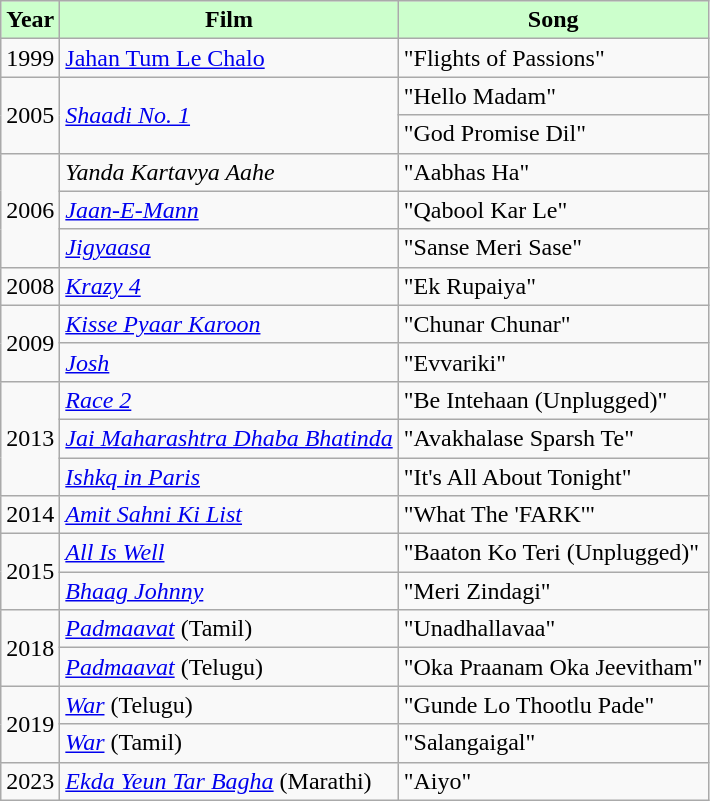<table class="wikitable sortable">
<tr style="background:#cfc; text-align:center;">
<td><strong>Year</strong></td>
<td><strong>Film</strong></td>
<td><strong>Song</strong></td>
</tr>
<tr>
<td>1999</td>
<td><a href='#'>Jahan Tum Le Chalo</a></td>
<td>"Flights of Passions"</td>
</tr>
<tr>
<td rowspan="2">2005</td>
<td rowspan="2"><em><a href='#'>Shaadi No. 1</a></em></td>
<td>"Hello Madam"</td>
</tr>
<tr>
<td>"God Promise Dil"</td>
</tr>
<tr>
<td rowspan="3">2006</td>
<td><em>Yanda Kartavya Aahe</em></td>
<td>"Aabhas Ha"</td>
</tr>
<tr>
<td><em><a href='#'>Jaan-E-Mann</a></em></td>
<td>"Qabool Kar Le"</td>
</tr>
<tr>
<td><em><a href='#'>Jigyaasa</a></em></td>
<td>"Sanse Meri Sase"</td>
</tr>
<tr>
<td>2008</td>
<td><em><a href='#'>Krazy 4</a></em></td>
<td>"Ek Rupaiya"</td>
</tr>
<tr>
<td rowspan="2">2009</td>
<td><em><a href='#'>Kisse Pyaar Karoon</a></em></td>
<td>"Chunar Chunar"</td>
</tr>
<tr>
<td><em><a href='#'>Josh</a></em></td>
<td>"Evvariki"</td>
</tr>
<tr>
<td rowspan="3">2013</td>
<td><em><a href='#'>Race 2</a></em></td>
<td>"Be Intehaan (Unplugged)"</td>
</tr>
<tr>
<td><em><a href='#'>Jai Maharashtra Dhaba Bhatinda</a></em></td>
<td>"Avakhalase Sparsh Te"</td>
</tr>
<tr>
<td><em><a href='#'>Ishkq in Paris</a></em></td>
<td>"It's All About Tonight"</td>
</tr>
<tr>
<td>2014</td>
<td><em><a href='#'>Amit Sahni Ki List</a></em></td>
<td>"What The 'FARK'"</td>
</tr>
<tr>
<td rowspan="2">2015</td>
<td><a href='#'><em>All Is Well</em></a></td>
<td>"Baaton Ko Teri (Unplugged)"</td>
</tr>
<tr>
<td><em><a href='#'>Bhaag Johnny</a></em></td>
<td>"Meri Zindagi"</td>
</tr>
<tr>
<td rowspan="2">2018</td>
<td><em><a href='#'>Padmaavat</a></em> (Tamil)</td>
<td>"Unadhallavaa"</td>
</tr>
<tr>
<td><em><a href='#'>Padmaavat</a></em> (Telugu)</td>
<td>"Oka Praanam Oka Jeevitham"</td>
</tr>
<tr>
<td rowspan="2">2019</td>
<td><em><a href='#'>War</a></em> (Telugu)</td>
<td>"Gunde Lo Thootlu Pade"</td>
</tr>
<tr>
<td><em><a href='#'>War</a></em> (Tamil)</td>
<td>"Salangaigal"</td>
</tr>
<tr>
<td>2023</td>
<td><em><a href='#'>Ekda Yeun Tar Bagha</a></em> (Marathi)</td>
<td>"Aiyo"</td>
</tr>
</table>
